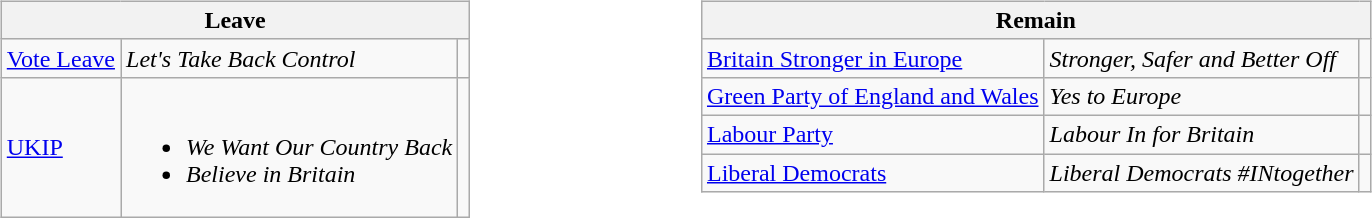<table>
<tr>
<td width="50%" valign="top"><br><table class="wikitable">
<tr>
<th colspan="3">Leave</th>
</tr>
<tr>
<td><a href='#'>Vote Leave</a></td>
<td><em>Let's Take Back Control</em></td>
<td></td>
</tr>
<tr>
<td><a href='#'>UKIP</a></td>
<td><br><ul><li><em>We Want Our Country Back</em></li><li><em>Believe in Britain</em></li></ul></td>
<td></td>
</tr>
</table>
</td>
<td width="50%" valign="top"><br><table class="wikitable">
<tr>
<th colspan="3">Remain</th>
</tr>
<tr>
<td><a href='#'>Britain Stronger in Europe</a></td>
<td><em>Stronger, Safer and Better Off</em></td>
<td></td>
</tr>
<tr>
<td><a href='#'>Green Party of England and Wales</a></td>
<td><em>Yes to Europe</em></td>
<td></td>
</tr>
<tr>
<td><a href='#'>Labour Party</a></td>
<td><em>Labour In for Britain</em></td>
<td></td>
</tr>
<tr>
<td><a href='#'>Liberal Democrats</a></td>
<td><em>Liberal Democrats #INtogether</em></td>
<td></td>
</tr>
</table>
</td>
</tr>
</table>
